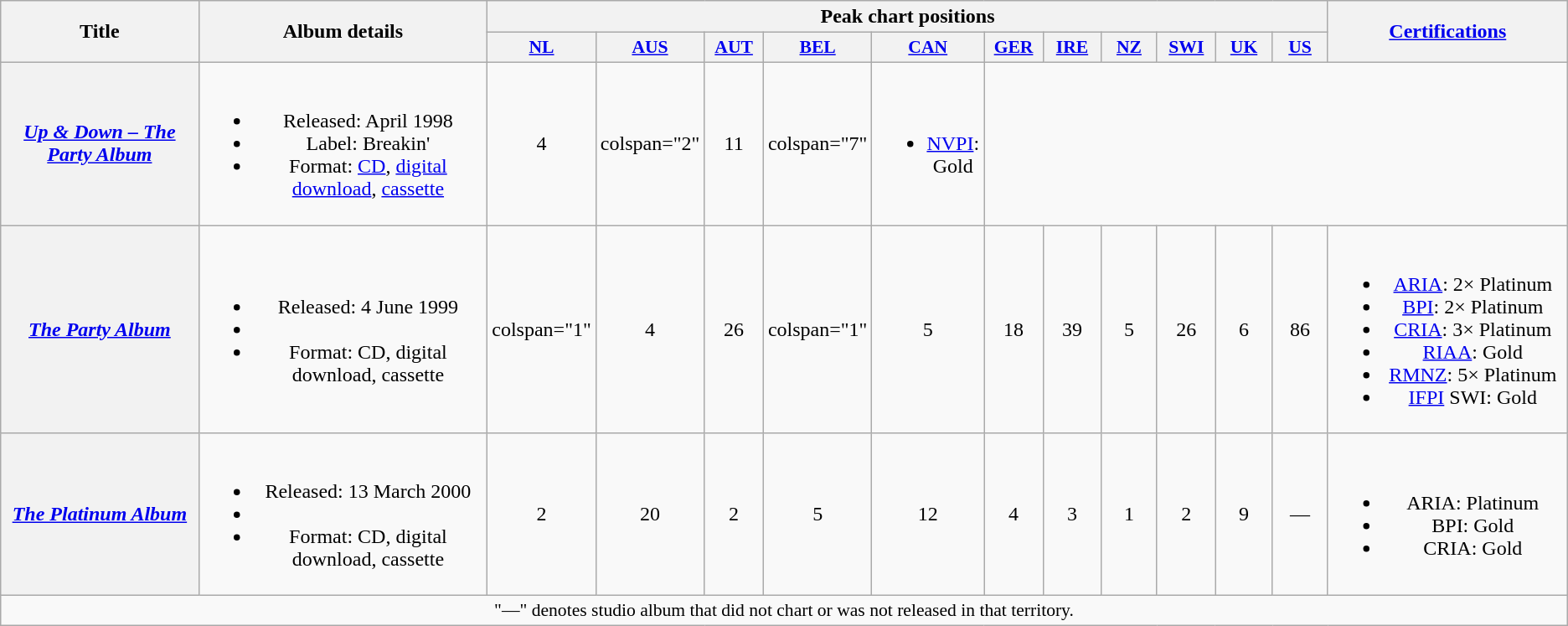<table class="wikitable plainrowheaders" style="text-align:center;">
<tr>
<th scope="col" rowspan="2" style="width:11em;">Title</th>
<th scope="col" rowspan="2" style="width:16em;">Album details</th>
<th scope="col" colspan="11">Peak chart positions</th>
<th scope="col" rowspan="2" style="width:13em;"><a href='#'>Certifications</a></th>
</tr>
<tr>
<th style="width:3em;font-size:90%"><a href='#'>NL</a><br></th>
<th style="width:3em;font-size:90%;"><a href='#'>AUS</a><br></th>
<th style="width:3em;font-size:90%;"><a href='#'>AUT</a><br></th>
<th style="width:3em;font-size:90%"><a href='#'>BEL</a><br></th>
<th style="width:3em;font-size:90%"><a href='#'>CAN</a><br></th>
<th style="width:3em;font-size:90%"><a href='#'>GER</a><br></th>
<th style="width:3em;font-size:90%"><a href='#'>IRE</a><br></th>
<th style="width:3em;font-size:90%"><a href='#'>NZ</a><br></th>
<th style="width:3em;font-size:90%"><a href='#'>SWI</a><br></th>
<th style="width:3em;font-size:90%"><a href='#'>UK</a><br></th>
<th style="width:3em;font-size:90%"><a href='#'>US</a><br></th>
</tr>
<tr>
<th scope="row"><em><a href='#'>Up & Down – The Party Album</a></em></th>
<td><br><ul><li>Released: April 1998</li><li>Label: Breakin'</li><li>Format: <a href='#'>CD</a>, <a href='#'>digital download</a>, <a href='#'>cassette</a></li></ul></td>
<td>4</td>
<td>colspan="2" </td>
<td>11</td>
<td>colspan="7" </td>
<td><br><ul><li><a href='#'>NVPI</a>: Gold</li></ul></td>
</tr>
<tr>
<th scope="row"><em><a href='#'>The Party Album</a></em></th>
<td><br><ul><li>Released: 4 June 1999</li><li></li><li>Format: CD, digital download, cassette</li></ul></td>
<td>colspan="1" </td>
<td>4</td>
<td>26</td>
<td>colspan="1" </td>
<td>5</td>
<td>18</td>
<td>39</td>
<td>5</td>
<td>26</td>
<td>6</td>
<td>86</td>
<td><br><ul><li><a href='#'>ARIA</a>: 2× Platinum</li><li><a href='#'>BPI</a>: 2× Platinum</li><li><a href='#'>CRIA</a>: 3× Platinum</li><li><a href='#'>RIAA</a>: Gold</li><li><a href='#'>RMNZ</a>: 5× Platinum</li><li><a href='#'>IFPI</a> SWI: Gold</li></ul></td>
</tr>
<tr>
<th scope="row"><em><a href='#'>The Platinum Album</a></em></th>
<td><br><ul><li>Released: 13 March 2000</li><li></li><li>Format: CD, digital download, cassette</li></ul></td>
<td>2</td>
<td>20</td>
<td>2</td>
<td>5</td>
<td>12</td>
<td>4</td>
<td>3</td>
<td>1</td>
<td>2</td>
<td>9</td>
<td>—</td>
<td><br><ul><li>ARIA: Platinum</li><li>BPI: Gold</li><li>CRIA: Gold</li></ul></td>
</tr>
<tr>
<td colspan="16" style="font-size:90%">"—" denotes studio album that did not chart or was not released in that territory.</td>
</tr>
</table>
